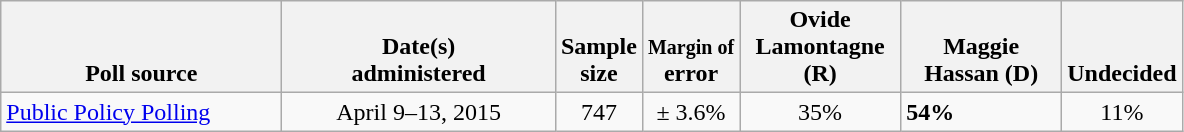<table class="wikitable">
<tr valign= bottom>
<th style="width:180px;">Poll source</th>
<th style="width:175px;">Date(s)<br>administered</th>
<th class=small>Sample<br>size</th>
<th><small>Margin of</small><br>error</th>
<th style="width:100px;">Ovide<br>Lamontagne (R)</th>
<th style="width:100px;">Maggie<br>Hassan (D)</th>
<th>Undecided</th>
</tr>
<tr>
<td><a href='#'>Public Policy Polling</a></td>
<td align=center>April 9–13, 2015</td>
<td align=center>747</td>
<td align=center>± 3.6%</td>
<td align=center>35%</td>
<td><strong>54%</strong></td>
<td align=center>11%</td>
</tr>
</table>
